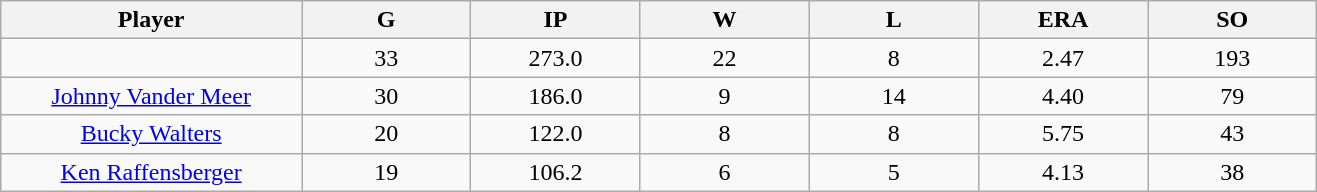<table class="wikitable sortable">
<tr>
<th bgcolor="#DDDDFF" width="16%">Player</th>
<th bgcolor="#DDDDFF" width="9%">G</th>
<th bgcolor="#DDDDFF" width="9%">IP</th>
<th bgcolor="#DDDDFF" width="9%">W</th>
<th bgcolor="#DDDDFF" width="9%">L</th>
<th bgcolor="#DDDDFF" width="9%">ERA</th>
<th bgcolor="#DDDDFF" width="9%">SO</th>
</tr>
<tr align="center">
<td></td>
<td>33</td>
<td>273.0</td>
<td>22</td>
<td>8</td>
<td>2.47</td>
<td>193</td>
</tr>
<tr align="center">
<td><a href='#'>Johnny Vander Meer</a></td>
<td>30</td>
<td>186.0</td>
<td>9</td>
<td>14</td>
<td>4.40</td>
<td>79</td>
</tr>
<tr align="center">
<td><a href='#'>Bucky Walters</a></td>
<td>20</td>
<td>122.0</td>
<td>8</td>
<td>8</td>
<td>5.75</td>
<td>43</td>
</tr>
<tr align="center">
<td><a href='#'>Ken Raffensberger</a></td>
<td>19</td>
<td>106.2</td>
<td>6</td>
<td>5</td>
<td>4.13</td>
<td>38</td>
</tr>
</table>
